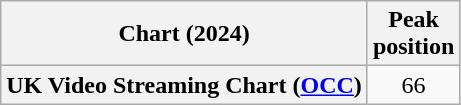<table class="wikitable sortable plainrowheaders" style="text-align:center">
<tr>
<th scope="col">Chart (2024)</th>
<th scope="col">Peak<br>position</th>
</tr>
<tr>
<th scope="row">UK Video Streaming Chart (<a href='#'>OCC</a>)</th>
<td>66</td>
</tr>
</table>
